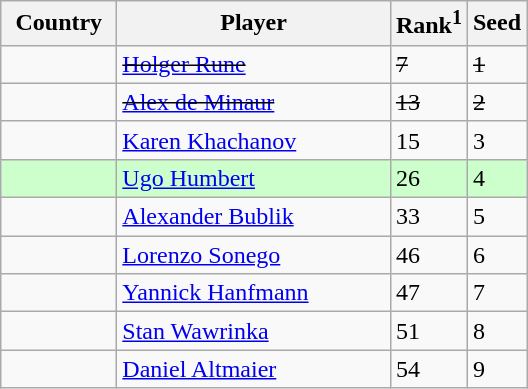<table class="sortable wikitable">
<tr>
<th width="70">Country</th>
<th width="175">Player</th>
<th>Rank<sup>1</sup></th>
<th>Seed</th>
</tr>
<tr>
<td><s></s></td>
<td><s><a href='#'>Holger Rune</a></s></td>
<td><s>7</s></td>
<td><s>1</s></td>
</tr>
<tr>
<td><s></s></td>
<td><s><a href='#'>Alex de Minaur</a></s></td>
<td><s>13</s></td>
<td><s>2</s></td>
</tr>
<tr>
<td></td>
<td><a href='#'>Karen Khachanov</a></td>
<td>15</td>
<td>3</td>
</tr>
<tr bgcolor=#cfc>
<td></td>
<td><a href='#'>Ugo Humbert</a></td>
<td>26</td>
<td>4</td>
</tr>
<tr>
<td></td>
<td><a href='#'>Alexander Bublik</a></td>
<td>33</td>
<td>5</td>
</tr>
<tr>
<td></td>
<td><a href='#'>Lorenzo Sonego</a></td>
<td>46</td>
<td>6</td>
</tr>
<tr>
<td></td>
<td><a href='#'>Yannick Hanfmann</a></td>
<td>47</td>
<td>7</td>
</tr>
<tr>
<td></td>
<td><a href='#'>Stan Wawrinka</a></td>
<td>51</td>
<td>8</td>
</tr>
<tr>
<td></td>
<td><a href='#'>Daniel Altmaier</a></td>
<td>54</td>
<td>9</td>
</tr>
</table>
